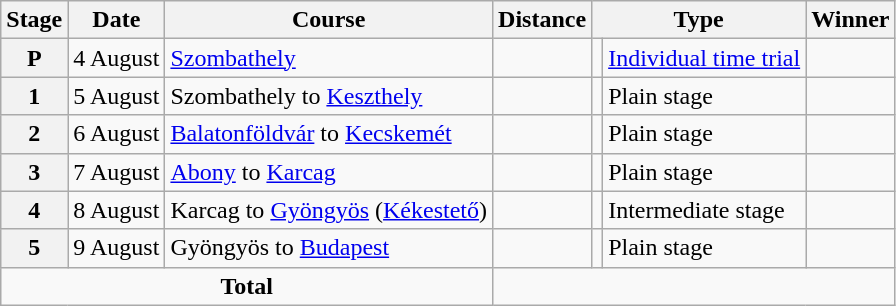<table class="wikitable">
<tr>
<th>Stage</th>
<th>Date</th>
<th>Course</th>
<th>Distance</th>
<th colspan="2">Type</th>
<th>Winner</th>
</tr>
<tr>
<th style="text-align:center">P</th>
<td align=right>4 August</td>
<td><a href='#'>Szombathely</a></td>
<td style="text-align:center;"></td>
<td></td>
<td><a href='#'>Individual time trial</a></td>
<td></td>
</tr>
<tr>
<th style="text-align:center">1</th>
<td align=right>5 August</td>
<td>Szombathely to <a href='#'>Keszthely</a></td>
<td style="text-align:center;"></td>
<td></td>
<td>Plain stage</td>
<td></td>
</tr>
<tr>
<th style="text-align:center">2</th>
<td align=right>6 August</td>
<td><a href='#'>Balatonföldvár</a> to <a href='#'>Kecskemét</a></td>
<td style="text-align:center;"></td>
<td></td>
<td>Plain stage</td>
<td></td>
</tr>
<tr>
<th style="text-align:center">3</th>
<td align=right>7 August</td>
<td><a href='#'>Abony</a> to <a href='#'>Karcag</a></td>
<td style="text-align:center;"></td>
<td></td>
<td>Plain stage</td>
<td></td>
</tr>
<tr>
<th style="text-align:center">4</th>
<td align=right>8 August</td>
<td>Karcag to <a href='#'>Gyöngyös</a> (<a href='#'>Kékestető</a>)</td>
<td style="text-align:center;"></td>
<td></td>
<td>Intermediate stage</td>
<td></td>
</tr>
<tr>
<th style="text-align:center">5</th>
<td align=right>9 August</td>
<td>Gyöngyös to <a href='#'>Budapest</a></td>
<td style="text-align:center;"></td>
<td></td>
<td>Plain stage</td>
<td></td>
</tr>
<tr>
<td colspan="3" style="text-align:center"><strong>Total</strong></td>
<td colspan="5" style="text-align:center"><strong></strong></td>
</tr>
</table>
